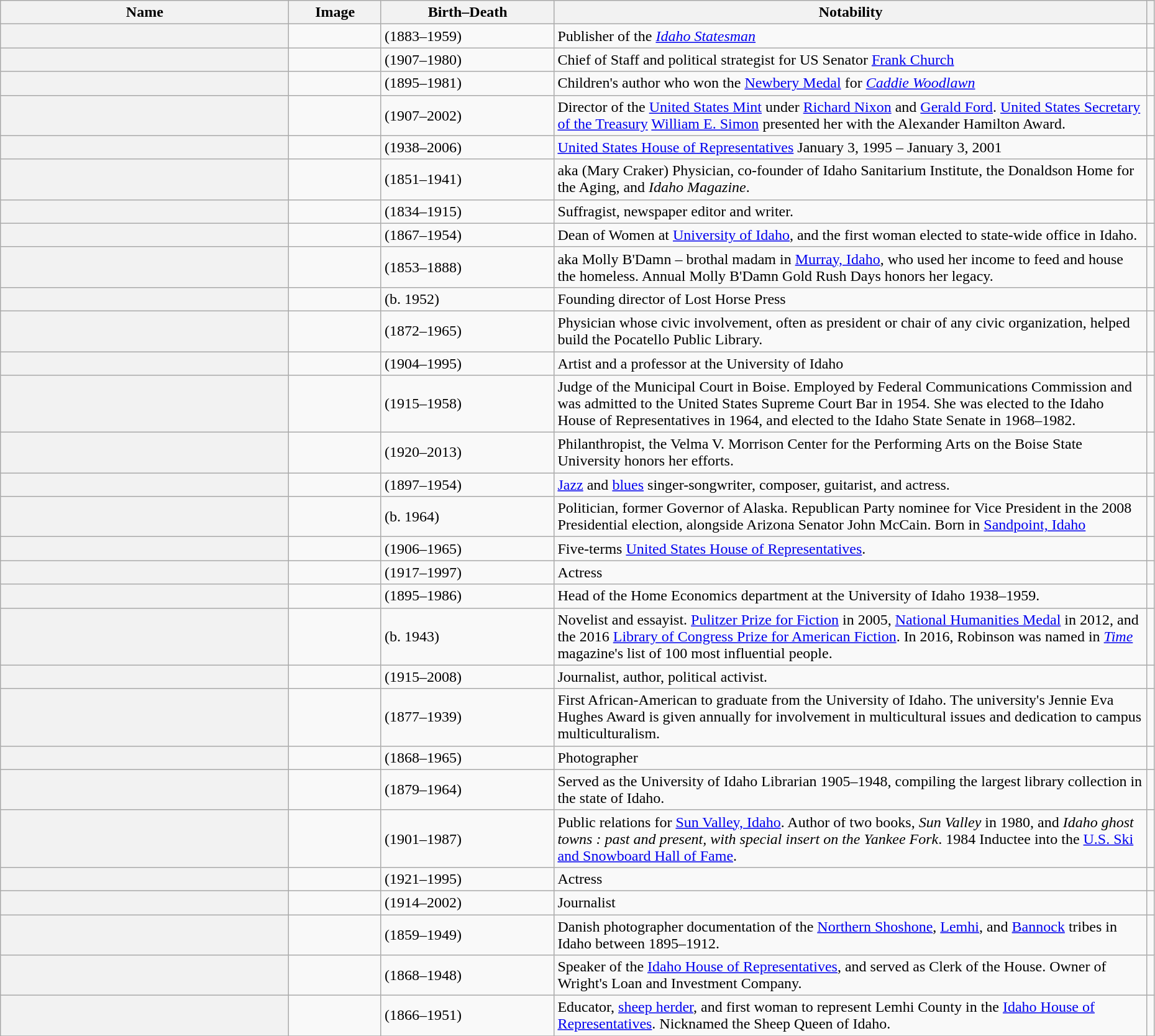<table class="wikitable sortable" style="width:98%">
<tr>
<th scope="col" width = 25%>Name</th>
<th scope="col" width = 8% class="unsortable">Image</th>
<th scope="col" width = 15%>Birth–Death</th>
<th scope="col" class="unsortable">Notability</th>
<th scope="col" class="unsortable"></th>
</tr>
<tr>
<th scope="row"></th>
<td></td>
<td>(1883–1959)</td>
<td>Publisher of the <em><a href='#'>Idaho Statesman</a></em></td>
<td align="center"></td>
</tr>
<tr>
<th scope="row"></th>
<td></td>
<td>(1907–1980)</td>
<td>Chief of Staff and political strategist for US Senator <a href='#'>Frank Church</a></td>
<td align="center"></td>
</tr>
<tr>
<th scope="row"></th>
<td></td>
<td>(1895–1981)</td>
<td>Children's author who won the <a href='#'>Newbery Medal</a> for <em><a href='#'>Caddie Woodlawn</a></em></td>
<td align="center"></td>
</tr>
<tr>
<th scope="row"></th>
<td></td>
<td>(1907–2002)</td>
<td>Director of the <a href='#'>United States Mint</a> under <a href='#'>Richard Nixon</a> and <a href='#'>Gerald Ford</a>. <a href='#'>United States Secretary of the Treasury</a> <a href='#'>William E. Simon</a> presented her with the Alexander Hamilton Award.</td>
<td align="center"></td>
</tr>
<tr>
<th scope="row"></th>
<td></td>
<td>(1938–2006)</td>
<td><a href='#'>United States House of Representatives</a> January 3, 1995 – January 3, 2001</td>
<td align="center"></td>
</tr>
<tr>
<th scope="row"></th>
<td></td>
<td>(1851–1941)</td>
<td>aka (Mary Craker)  Physician, co-founder of Idaho Sanitarium Institute, the Donaldson Home for the Aging, and <em>Idaho Magazine</em>.</td>
<td align="center"></td>
</tr>
<tr>
<th scope="row"></th>
<td></td>
<td>(1834–1915)</td>
<td>Suffragist, newspaper editor and writer.</td>
<td align="center"></td>
</tr>
<tr>
<th scope="row"></th>
<td></td>
<td>(1867–1954)</td>
<td>Dean of Women at <a href='#'>University of Idaho</a>, and the first woman elected to state-wide office in Idaho.</td>
<td align="center"></td>
</tr>
<tr>
<th scope="row"></th>
<td></td>
<td>(1853–1888)</td>
<td>aka Molly B'Damn – brothal madam in <a href='#'>Murray, Idaho</a>, who used her income to feed and house the homeless.  Annual Molly B'Damn Gold Rush Days honors her legacy.</td>
<td align="center"></td>
</tr>
<tr>
<th scope="row"></th>
<td></td>
<td>(b. 1952)</td>
<td>Founding director of Lost Horse Press</td>
<td align="center"></td>
</tr>
<tr>
<th scope="row"></th>
<td></td>
<td>(1872–1965)</td>
<td>Physician whose civic involvement, often as president or chair of any civic organization, helped build the Pocatello Public Library.</td>
<td align="center"></td>
</tr>
<tr>
<th scope="row"></th>
<td></td>
<td>(1904–1995)</td>
<td>Artist and a professor at the University of Idaho</td>
<td align="center"></td>
</tr>
<tr>
<th scope="row"></th>
<td></td>
<td>(1915–1958)</td>
<td>Judge of the Municipal Court in Boise. Employed by Federal Communications Commission and was admitted to the United States Supreme Court Bar in 1954. She was elected to the Idaho House of Representatives in 1964, and elected to the Idaho State Senate in 1968–1982.</td>
<td align="center"></td>
</tr>
<tr>
<th scope="row"></th>
<td></td>
<td>(1920–2013)</td>
<td>Philanthropist, the Velma V. Morrison Center for the Performing Arts on the Boise State University honors her efforts.</td>
<td align="center"></td>
</tr>
<tr>
<th scope="row"></th>
<td></td>
<td>(1897–1954)</td>
<td><a href='#'>Jazz</a> and <a href='#'>blues</a> singer-songwriter, composer, guitarist, and actress.</td>
<td align="center"></td>
</tr>
<tr>
<th scope="row"></th>
<td></td>
<td>(b. 1964)</td>
<td>Politician, former Governor of Alaska. Republican Party nominee for Vice President in the 2008 Presidential election, alongside Arizona Senator John McCain. Born in <a href='#'>Sandpoint, Idaho</a></td>
<td align="center"></td>
</tr>
<tr>
<th scope="row"></th>
<td></td>
<td>(1906–1965)</td>
<td>Five-terms <a href='#'>United States House of Representatives</a>.</td>
<td align="center"></td>
</tr>
<tr>
<th scope="row"></th>
<td></td>
<td>(1917–1997)</td>
<td>Actress</td>
<td align="center"></td>
</tr>
<tr>
<th scope="row"></th>
<td></td>
<td>(1895–1986)</td>
<td>Head of the Home Economics department at the University of Idaho 1938–1959.</td>
<td align="center"></td>
</tr>
<tr>
<th scope="row"></th>
<td></td>
<td>(b. 1943)</td>
<td>Novelist and essayist. <a href='#'>Pulitzer Prize for Fiction</a> in 2005, <a href='#'>National Humanities Medal</a> in 2012, and the 2016 <a href='#'>Library of Congress Prize for American Fiction</a>. In 2016, Robinson was named in <em><a href='#'>Time</a></em> magazine's list of 100 most influential people.</td>
<td align="center"></td>
</tr>
<tr>
<th scope="row"></th>
<td></td>
<td>(1915–2008)</td>
<td>Journalist, author, political activist.</td>
<td align="center"></td>
</tr>
<tr>
<th scope="row"></th>
<td></td>
<td>(1877–1939)</td>
<td>First African-American to graduate from the University of Idaho. The university's Jennie Eva Hughes Award is given annually for involvement in multicultural issues and dedication to campus multiculturalism.</td>
<td align="center"></td>
</tr>
<tr>
<th scope="row"></th>
<td></td>
<td>(1868–1965)</td>
<td>Photographer</td>
<td align="center"></td>
</tr>
<tr>
<th scope="row"></th>
<td></td>
<td>(1879–1964)</td>
<td>Served as the University of Idaho Librarian 1905–1948, compiling the largest library collection in the state of Idaho.</td>
<td align="center"></td>
</tr>
<tr>
<th scope="row"></th>
<td></td>
<td>(1901–1987)</td>
<td>Public relations for <a href='#'>Sun Valley, Idaho</a>. Author of two books, <em>Sun Valley</em> in 1980, and <em>Idaho ghost towns : past and present, with special insert on the Yankee Fork</em>. 1984 Inductee into the <a href='#'>U.S. Ski and Snowboard Hall of Fame</a>.</td>
<td align="center"></td>
</tr>
<tr>
<th scope="row"></th>
<td></td>
<td>(1921–1995)</td>
<td>Actress</td>
<td align="center"></td>
</tr>
<tr>
<th scope="row"></th>
<td></td>
<td>(1914–2002)</td>
<td>Journalist</td>
<td align="center"></td>
</tr>
<tr>
<th scope="row"></th>
<td></td>
<td>(1859–1949)</td>
<td>Danish photographer documentation of the <a href='#'>Northern Shoshone</a>, <a href='#'>Lemhi</a>, and <a href='#'>Bannock</a> tribes in Idaho between 1895–1912.</td>
<td align="center"></td>
</tr>
<tr>
<th scope="row"></th>
<td></td>
<td>(1868–1948)</td>
<td>Speaker of the <a href='#'>Idaho House of Representatives</a>, and served as Clerk of the House.  Owner of Wright's Loan and Investment Company.</td>
<td align="center"></td>
</tr>
<tr>
<th scope="row"></th>
<td></td>
<td>(1866–1951)</td>
<td>Educator, <a href='#'>sheep herder</a>, and first woman to represent Lemhi County in the <a href='#'>Idaho House of Representatives</a>. Nicknamed the Sheep Queen of Idaho.</td>
<td align="center"></td>
</tr>
<tr>
</tr>
</table>
